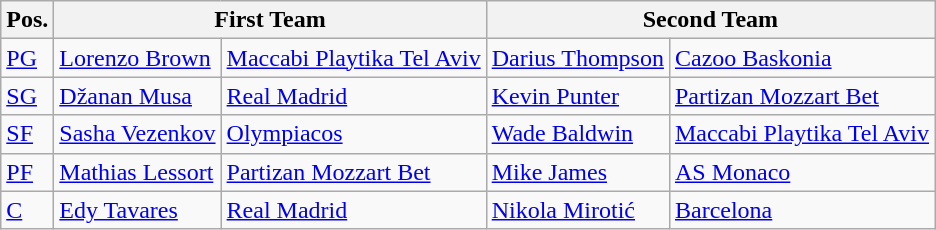<table | class="wikitable">
<tr>
<th>Pos.</th>
<th colspan="2">First Team </th>
<th colspan=2>Second Team </th>
</tr>
<tr>
<td><a href='#'>PG</a></td>
<td> <a href='#'>Lorenzo Brown</a></td>
<td> <a href='#'>Maccabi Playtika Tel Aviv</a></td>
<td> <a href='#'>Darius Thompson</a></td>
<td> <a href='#'>Cazoo Baskonia</a></td>
</tr>
<tr>
<td><a href='#'>SG</a></td>
<td> <a href='#'>Džanan Musa</a></td>
<td> <a href='#'>Real Madrid</a></td>
<td> <a href='#'>Kevin Punter</a></td>
<td> <a href='#'>Partizan Mozzart Bet</a></td>
</tr>
<tr>
<td><a href='#'>SF</a></td>
<td> <a href='#'>Sasha Vezenkov</a></td>
<td> <a href='#'>Olympiacos</a></td>
<td> <a href='#'>Wade Baldwin</a></td>
<td> <a href='#'>Maccabi Playtika Tel Aviv</a></td>
</tr>
<tr>
<td><a href='#'>PF</a></td>
<td> <a href='#'>Mathias Lessort</a></td>
<td> <a href='#'>Partizan Mozzart Bet</a></td>
<td> <a href='#'>Mike James</a></td>
<td> <a href='#'>AS Monaco</a></td>
</tr>
<tr>
<td><a href='#'>C</a></td>
<td> <a href='#'>Edy Tavares</a></td>
<td> <a href='#'>Real Madrid</a></td>
<td> <a href='#'>Nikola Mirotić</a></td>
<td> <a href='#'>Barcelona</a></td>
</tr>
</table>
